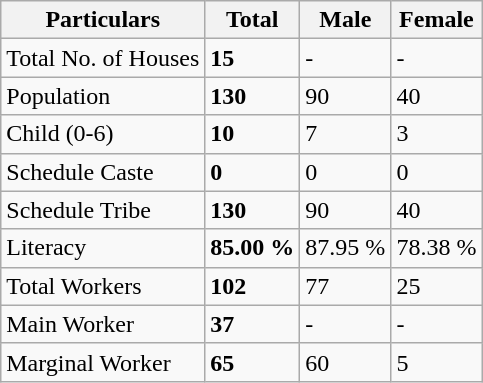<table class="wikitable">
<tr>
<th>Particulars</th>
<th>Total</th>
<th>Male</th>
<th>Female</th>
</tr>
<tr>
<td>Total No. of Houses</td>
<td><strong>15</strong></td>
<td>-</td>
<td>-</td>
</tr>
<tr>
<td>Population</td>
<td><strong>130</strong></td>
<td>90</td>
<td>40</td>
</tr>
<tr>
<td>Child (0-6)</td>
<td><strong>10</strong></td>
<td>7</td>
<td>3</td>
</tr>
<tr>
<td>Schedule Caste</td>
<td><strong>0</strong></td>
<td>0</td>
<td>0</td>
</tr>
<tr>
<td>Schedule Tribe</td>
<td><strong>130</strong></td>
<td>90</td>
<td>40</td>
</tr>
<tr>
<td>Literacy</td>
<td><strong>85.00 %</strong></td>
<td>87.95 %</td>
<td>78.38 %</td>
</tr>
<tr>
<td>Total Workers</td>
<td><strong>102</strong></td>
<td>77</td>
<td>25</td>
</tr>
<tr>
<td>Main Worker</td>
<td><strong>37</strong></td>
<td>-</td>
<td>-</td>
</tr>
<tr>
<td>Marginal Worker</td>
<td><strong>65</strong></td>
<td>60</td>
<td>5</td>
</tr>
</table>
